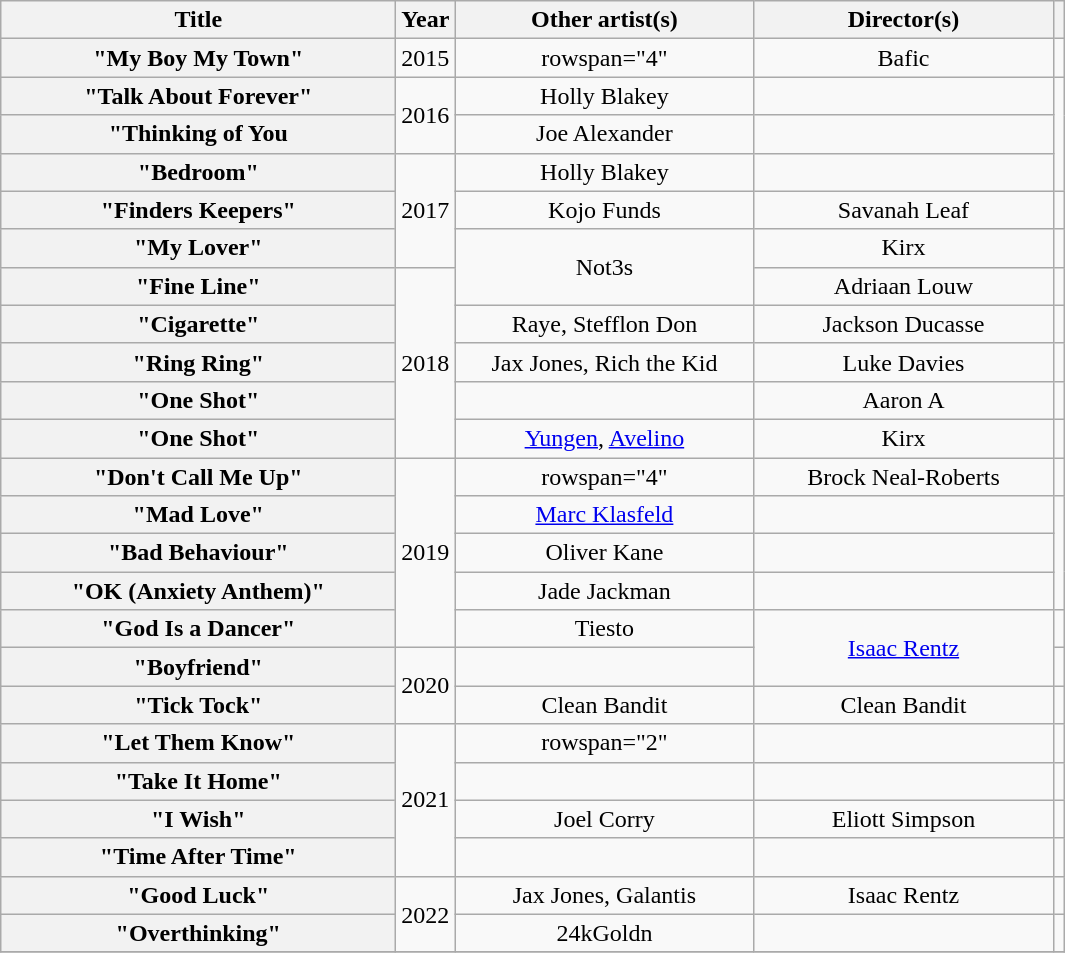<table class="wikitable plainrowheaders" style="text-align:center;">
<tr>
<th scope="col" style="width:16em;">Title</th>
<th scope="col" style="width:1em;">Year</th>
<th scope="col" style="width:12em;">Other artist(s)</th>
<th scope="col" style="width:12em;">Director(s)</th>
<th scope="col"></th>
</tr>
<tr>
<th scope="row">"My Boy My Town"</th>
<td>2015</td>
<td>rowspan="4" </td>
<td>Bafic</td>
<td></td>
</tr>
<tr>
<th scope="row">"Talk About Forever"</th>
<td rowspan="2">2016</td>
<td>Holly Blakey</td>
<td></td>
</tr>
<tr>
<th scope="row">"Thinking of You</th>
<td>Joe Alexander</td>
<td></td>
</tr>
<tr>
<th scope="row">"Bedroom"</th>
<td rowspan="3">2017</td>
<td>Holly Blakey</td>
<td></td>
</tr>
<tr>
<th scope="row">"Finders Keepers"</th>
<td>Kojo Funds</td>
<td>Savanah Leaf</td>
<td></td>
</tr>
<tr>
<th scope="row">"My Lover"</th>
<td rowspan="2">Not3s</td>
<td>Kirx</td>
<td></td>
</tr>
<tr>
<th scope="row">"Fine Line"</th>
<td rowspan="5">2018</td>
<td>Adriaan Louw</td>
<td></td>
</tr>
<tr>
<th scope="row">"Cigarette"</th>
<td>Raye, Stefflon Don</td>
<td>Jackson Ducasse</td>
<td></td>
</tr>
<tr>
<th scope="row">"Ring Ring"</th>
<td>Jax Jones, Rich the Kid</td>
<td>Luke Davies</td>
<td></td>
</tr>
<tr>
<th scope="row">"One Shot"</th>
<td></td>
<td>Aaron A</td>
<td></td>
</tr>
<tr>
<th scope="row">"One Shot" </th>
<td><a href='#'>Yungen</a>, <a href='#'>Avelino</a></td>
<td>Kirx</td>
<td></td>
</tr>
<tr>
<th scope="row">"Don't Call Me Up"</th>
<td rowspan="5">2019</td>
<td>rowspan="4" </td>
<td>Brock Neal-Roberts</td>
<td></td>
</tr>
<tr>
<th scope="row">"Mad Love"</th>
<td><a href='#'>Marc Klasfeld</a></td>
<td></td>
</tr>
<tr>
<th scope="row">"Bad Behaviour"</th>
<td>Oliver Kane</td>
<td></td>
</tr>
<tr>
<th scope="row">"OK (Anxiety Anthem)"</th>
<td>Jade Jackman</td>
<td></td>
</tr>
<tr>
<th scope="row">"God Is a Dancer"</th>
<td>Tiesto</td>
<td rowspan="2"><a href='#'>Isaac Rentz</a></td>
<td></td>
</tr>
<tr>
<th scope="row">"Boyfriend"</th>
<td rowspan="2">2020</td>
<td></td>
<td></td>
</tr>
<tr>
<th scope="row">"Tick Tock"</th>
<td>Clean Bandit</td>
<td>Clean Bandit</td>
<td></td>
</tr>
<tr>
<th scope="row">"Let Them Know"</th>
<td rowspan="4">2021</td>
<td>rowspan="2" </td>
<td></td>
<td></td>
</tr>
<tr>
<th scope="row">"Take It Home"</th>
<td></td>
<td></td>
</tr>
<tr>
<th scope="row">"I Wish"</th>
<td>Joel Corry</td>
<td>Eliott Simpson</td>
<td></td>
</tr>
<tr>
<th scope="row">"Time After Time"</th>
<td></td>
<td></td>
<td></td>
</tr>
<tr>
<th scope="row">"Good Luck"</th>
<td rowspan="2">2022</td>
<td>Jax Jones, Galantis</td>
<td>Isaac Rentz</td>
<td></td>
</tr>
<tr>
<th scope="row">"Overthinking"</th>
<td>24kGoldn</td>
<td></td>
<td></td>
</tr>
<tr>
</tr>
</table>
